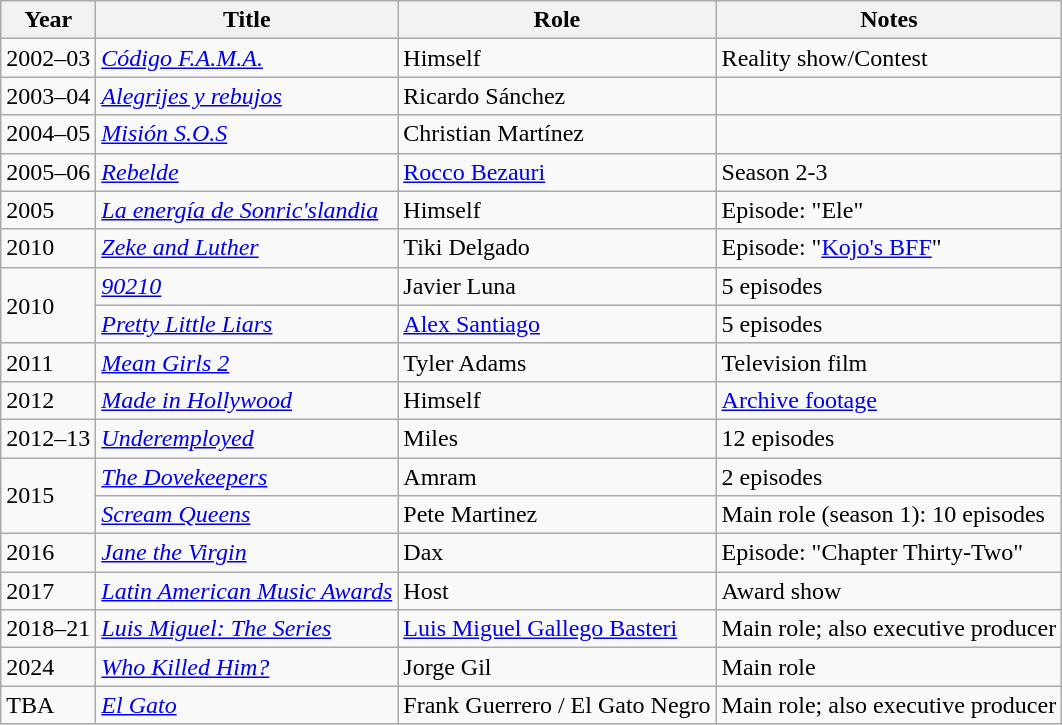<table class="wikitable">
<tr>
<th>Year</th>
<th>Title</th>
<th>Role</th>
<th class="unsortable">Notes</th>
</tr>
<tr>
<td>2002–03</td>
<td><em><a href='#'>Código F.A.M.A.</a></em></td>
<td>Himself</td>
<td>Reality show/Contest</td>
</tr>
<tr>
<td>2003–04</td>
<td><em><a href='#'>Alegrijes y rebujos</a></em></td>
<td>Ricardo Sánchez</td>
<td></td>
</tr>
<tr>
<td>2004–05</td>
<td><em><a href='#'>Misión S.O.S</a></em></td>
<td>Christian Martínez</td>
<td></td>
</tr>
<tr>
<td>2005–06</td>
<td><em><a href='#'>Rebelde</a></em></td>
<td><a href='#'>Rocco Bezauri</a></td>
<td>Season 2-3</td>
</tr>
<tr>
<td>2005</td>
<td><em><a href='#'>La energía de Sonric'slandia</a></em></td>
<td>Himself</td>
<td>Episode: "Ele"</td>
</tr>
<tr>
<td>2010</td>
<td><em><a href='#'>Zeke and Luther</a></em></td>
<td>Tiki Delgado</td>
<td>Episode: "<a href='#'>Kojo's BFF</a>"</td>
</tr>
<tr>
<td rowspan="2">2010</td>
<td><em><a href='#'>90210</a></em></td>
<td>Javier Luna</td>
<td>5 episodes</td>
</tr>
<tr>
<td><em><a href='#'>Pretty Little Liars</a></em></td>
<td><a href='#'>Alex Santiago</a></td>
<td>5 episodes</td>
</tr>
<tr>
<td>2011</td>
<td><em><a href='#'>Mean Girls 2</a></em></td>
<td>Tyler Adams</td>
<td>Television film</td>
</tr>
<tr>
<td>2012</td>
<td><em><a href='#'>Made in Hollywood</a></em></td>
<td>Himself</td>
<td><a href='#'>Archive footage</a></td>
</tr>
<tr>
<td>2012–13</td>
<td><em><a href='#'>Underemployed</a></em></td>
<td>Miles</td>
<td>12 episodes</td>
</tr>
<tr>
<td rowspan="2">2015</td>
<td><em><a href='#'>The Dovekeepers</a></em></td>
<td>Amram</td>
<td>2 episodes</td>
</tr>
<tr>
<td><em><a href='#'>Scream Queens</a></em></td>
<td>Pete Martinez</td>
<td>Main role (season 1): 10 episodes</td>
</tr>
<tr>
<td>2016</td>
<td><em><a href='#'>Jane the Virgin</a></em></td>
<td>Dax</td>
<td>Episode: "Chapter Thirty-Two"</td>
</tr>
<tr>
<td>2017</td>
<td><em><a href='#'>Latin American Music Awards</a></em></td>
<td>Host</td>
<td>Award show</td>
</tr>
<tr>
<td>2018–21</td>
<td><em><a href='#'>Luis Miguel: The Series</a></em></td>
<td><a href='#'>Luis Miguel Gallego Basteri</a></td>
<td>Main role; also executive producer</td>
</tr>
<tr>
<td>2024</td>
<td><em><a href='#'>Who Killed Him?</a></em></td>
<td>Jorge Gil</td>
<td>Main role</td>
</tr>
<tr>
<td>TBA</td>
<td><em><a href='#'>El Gato</a></em></td>
<td>Frank Guerrero / El Gato Negro</td>
<td>Main role; also executive producer</td>
</tr>
</table>
